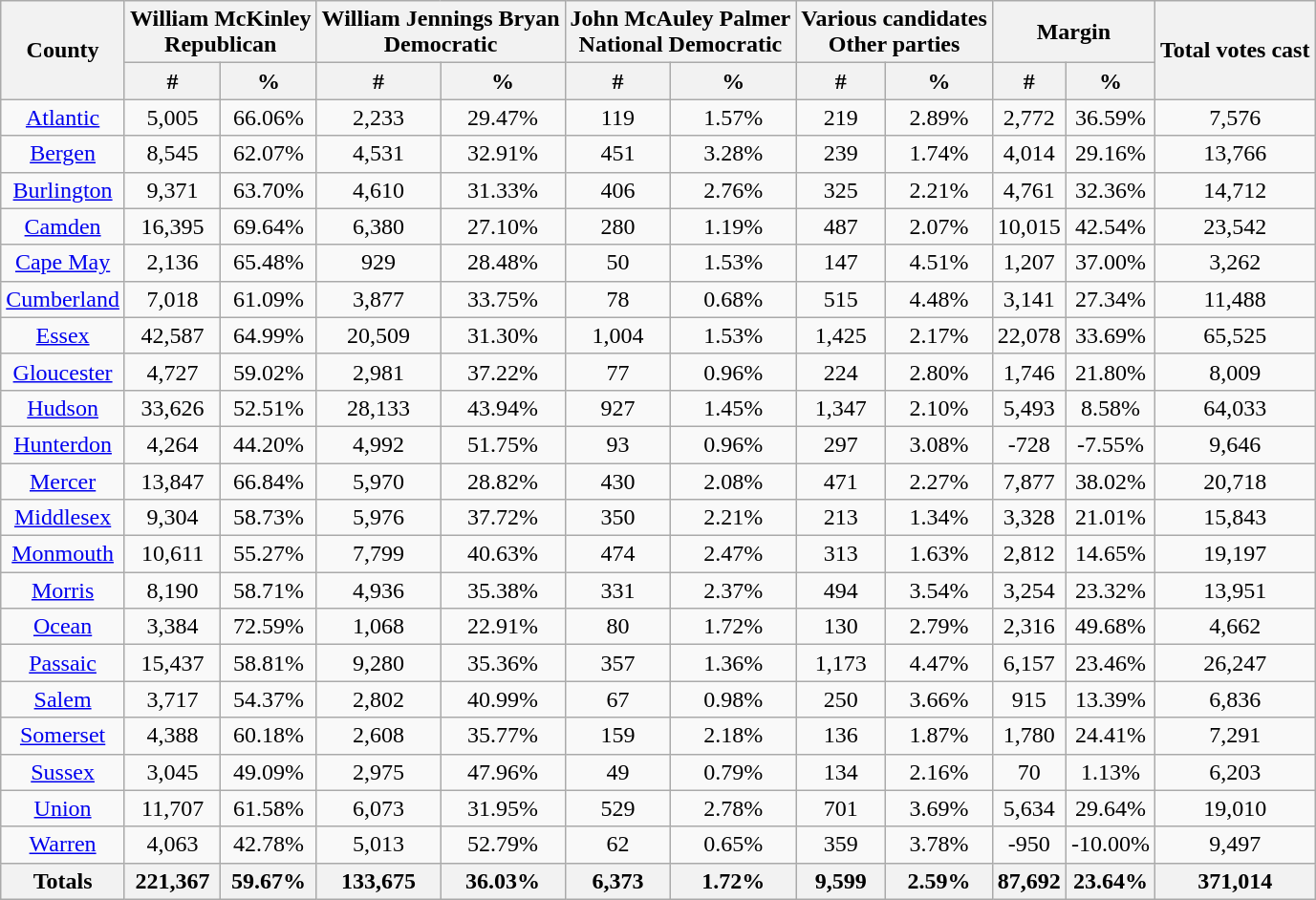<table class="wikitable sortable" style="text-align:center">
<tr>
<th style="text-align:center;" rowspan="2">County</th>
<th style="text-align:center;" colspan="2">William McKinley<br>Republican</th>
<th style="text-align:center;" colspan="2">William Jennings Bryan<br>Democratic</th>
<th style="text-align:center;" colspan="2">John McAuley Palmer<br>National Democratic</th>
<th style="text-align:center;" colspan="2">Various candidates<br>Other parties</th>
<th style="text-align:center;" colspan="2">Margin</th>
<th style="text-align:center;" rowspan="2">Total votes cast</th>
</tr>
<tr>
<th data-sort-type="number">#</th>
<th data-sort-type="number">%</th>
<th data-sort-type="number">#</th>
<th data-sort-type="number">%</th>
<th data-sort-type="number">#</th>
<th data-sort-type="number">%</th>
<th data-sort-type="number">#</th>
<th data-sort-type="number">%</th>
<th data-sort-type="number">#</th>
<th data-sort-type="number">%</th>
</tr>
<tr style="text-align:center;">
<td><a href='#'>Atlantic</a></td>
<td>5,005</td>
<td>66.06%</td>
<td>2,233</td>
<td>29.47%</td>
<td>119</td>
<td>1.57%</td>
<td>219</td>
<td>2.89%</td>
<td>2,772</td>
<td>36.59%</td>
<td>7,576</td>
</tr>
<tr style="text-align:center;">
<td><a href='#'>Bergen</a></td>
<td>8,545</td>
<td>62.07%</td>
<td>4,531</td>
<td>32.91%</td>
<td>451</td>
<td>3.28%</td>
<td>239</td>
<td>1.74%</td>
<td>4,014</td>
<td>29.16%</td>
<td>13,766</td>
</tr>
<tr style="text-align:center;">
<td><a href='#'>Burlington</a></td>
<td>9,371</td>
<td>63.70%</td>
<td>4,610</td>
<td>31.33%</td>
<td>406</td>
<td>2.76%</td>
<td>325</td>
<td>2.21%</td>
<td>4,761</td>
<td>32.36%</td>
<td>14,712</td>
</tr>
<tr style="text-align:center;">
<td><a href='#'>Camden</a></td>
<td>16,395</td>
<td>69.64%</td>
<td>6,380</td>
<td>27.10%</td>
<td>280</td>
<td>1.19%</td>
<td>487</td>
<td>2.07%</td>
<td>10,015</td>
<td>42.54%</td>
<td>23,542</td>
</tr>
<tr style="text-align:center;">
<td><a href='#'>Cape May</a></td>
<td>2,136</td>
<td>65.48%</td>
<td>929</td>
<td>28.48%</td>
<td>50</td>
<td>1.53%</td>
<td>147</td>
<td>4.51%</td>
<td>1,207</td>
<td>37.00%</td>
<td>3,262</td>
</tr>
<tr style="text-align:center;">
<td><a href='#'>Cumberland</a></td>
<td>7,018</td>
<td>61.09%</td>
<td>3,877</td>
<td>33.75%</td>
<td>78</td>
<td>0.68%</td>
<td>515</td>
<td>4.48%</td>
<td>3,141</td>
<td>27.34%</td>
<td>11,488</td>
</tr>
<tr style="text-align:center;">
<td><a href='#'>Essex</a></td>
<td>42,587</td>
<td>64.99%</td>
<td>20,509</td>
<td>31.30%</td>
<td>1,004</td>
<td>1.53%</td>
<td>1,425</td>
<td>2.17%</td>
<td>22,078</td>
<td>33.69%</td>
<td>65,525</td>
</tr>
<tr style="text-align:center;">
<td><a href='#'>Gloucester</a></td>
<td>4,727</td>
<td>59.02%</td>
<td>2,981</td>
<td>37.22%</td>
<td>77</td>
<td>0.96%</td>
<td>224</td>
<td>2.80%</td>
<td>1,746</td>
<td>21.80%</td>
<td>8,009</td>
</tr>
<tr style="text-align:center;">
<td><a href='#'>Hudson</a></td>
<td>33,626</td>
<td>52.51%</td>
<td>28,133</td>
<td>43.94%</td>
<td>927</td>
<td>1.45%</td>
<td>1,347</td>
<td>2.10%</td>
<td>5,493</td>
<td>8.58%</td>
<td>64,033</td>
</tr>
<tr style="text-align:center;">
<td><a href='#'>Hunterdon</a></td>
<td>4,264</td>
<td>44.20%</td>
<td>4,992</td>
<td>51.75%</td>
<td>93</td>
<td>0.96%</td>
<td>297</td>
<td>3.08%</td>
<td>-728</td>
<td>-7.55%</td>
<td>9,646</td>
</tr>
<tr style="text-align:center;">
<td><a href='#'>Mercer</a></td>
<td>13,847</td>
<td>66.84%</td>
<td>5,970</td>
<td>28.82%</td>
<td>430</td>
<td>2.08%</td>
<td>471</td>
<td>2.27%</td>
<td>7,877</td>
<td>38.02%</td>
<td>20,718</td>
</tr>
<tr style="text-align:center;">
<td><a href='#'>Middlesex</a></td>
<td>9,304</td>
<td>58.73%</td>
<td>5,976</td>
<td>37.72%</td>
<td>350</td>
<td>2.21%</td>
<td>213</td>
<td>1.34%</td>
<td>3,328</td>
<td>21.01%</td>
<td>15,843</td>
</tr>
<tr style="text-align:center;">
<td><a href='#'>Monmouth</a></td>
<td>10,611</td>
<td>55.27%</td>
<td>7,799</td>
<td>40.63%</td>
<td>474</td>
<td>2.47%</td>
<td>313</td>
<td>1.63%</td>
<td>2,812</td>
<td>14.65%</td>
<td>19,197</td>
</tr>
<tr style="text-align:center;">
<td><a href='#'>Morris</a></td>
<td>8,190</td>
<td>58.71%</td>
<td>4,936</td>
<td>35.38%</td>
<td>331</td>
<td>2.37%</td>
<td>494</td>
<td>3.54%</td>
<td>3,254</td>
<td>23.32%</td>
<td>13,951</td>
</tr>
<tr style="text-align:center;">
<td><a href='#'>Ocean</a></td>
<td>3,384</td>
<td>72.59%</td>
<td>1,068</td>
<td>22.91%</td>
<td>80</td>
<td>1.72%</td>
<td>130</td>
<td>2.79%</td>
<td>2,316</td>
<td>49.68%</td>
<td>4,662</td>
</tr>
<tr style="text-align:center;">
<td><a href='#'>Passaic</a></td>
<td>15,437</td>
<td>58.81%</td>
<td>9,280</td>
<td>35.36%</td>
<td>357</td>
<td>1.36%</td>
<td>1,173</td>
<td>4.47%</td>
<td>6,157</td>
<td>23.46%</td>
<td>26,247</td>
</tr>
<tr style="text-align:center;">
<td><a href='#'>Salem</a></td>
<td>3,717</td>
<td>54.37%</td>
<td>2,802</td>
<td>40.99%</td>
<td>67</td>
<td>0.98%</td>
<td>250</td>
<td>3.66%</td>
<td>915</td>
<td>13.39%</td>
<td>6,836</td>
</tr>
<tr style="text-align:center;">
<td><a href='#'>Somerset</a></td>
<td>4,388</td>
<td>60.18%</td>
<td>2,608</td>
<td>35.77%</td>
<td>159</td>
<td>2.18%</td>
<td>136</td>
<td>1.87%</td>
<td>1,780</td>
<td>24.41%</td>
<td>7,291</td>
</tr>
<tr style="text-align:center;">
<td><a href='#'>Sussex</a></td>
<td>3,045</td>
<td>49.09%</td>
<td>2,975</td>
<td>47.96%</td>
<td>49</td>
<td>0.79%</td>
<td>134</td>
<td>2.16%</td>
<td>70</td>
<td>1.13%</td>
<td>6,203</td>
</tr>
<tr style="text-align:center;">
<td><a href='#'>Union</a></td>
<td>11,707</td>
<td>61.58%</td>
<td>6,073</td>
<td>31.95%</td>
<td>529</td>
<td>2.78%</td>
<td>701</td>
<td>3.69%</td>
<td>5,634</td>
<td>29.64%</td>
<td>19,010</td>
</tr>
<tr style="text-align:center;">
<td><a href='#'>Warren</a></td>
<td>4,063</td>
<td>42.78%</td>
<td>5,013</td>
<td>52.79%</td>
<td>62</td>
<td>0.65%</td>
<td>359</td>
<td>3.78%</td>
<td>-950</td>
<td>-10.00%</td>
<td>9,497</td>
</tr>
<tr style="text-align:center;">
<th>Totals</th>
<th>221,367</th>
<th>59.67%</th>
<th>133,675</th>
<th>36.03%</th>
<th>6,373</th>
<th>1.72%</th>
<th>9,599</th>
<th>2.59%</th>
<th>87,692</th>
<th>23.64%</th>
<th>371,014</th>
</tr>
</table>
